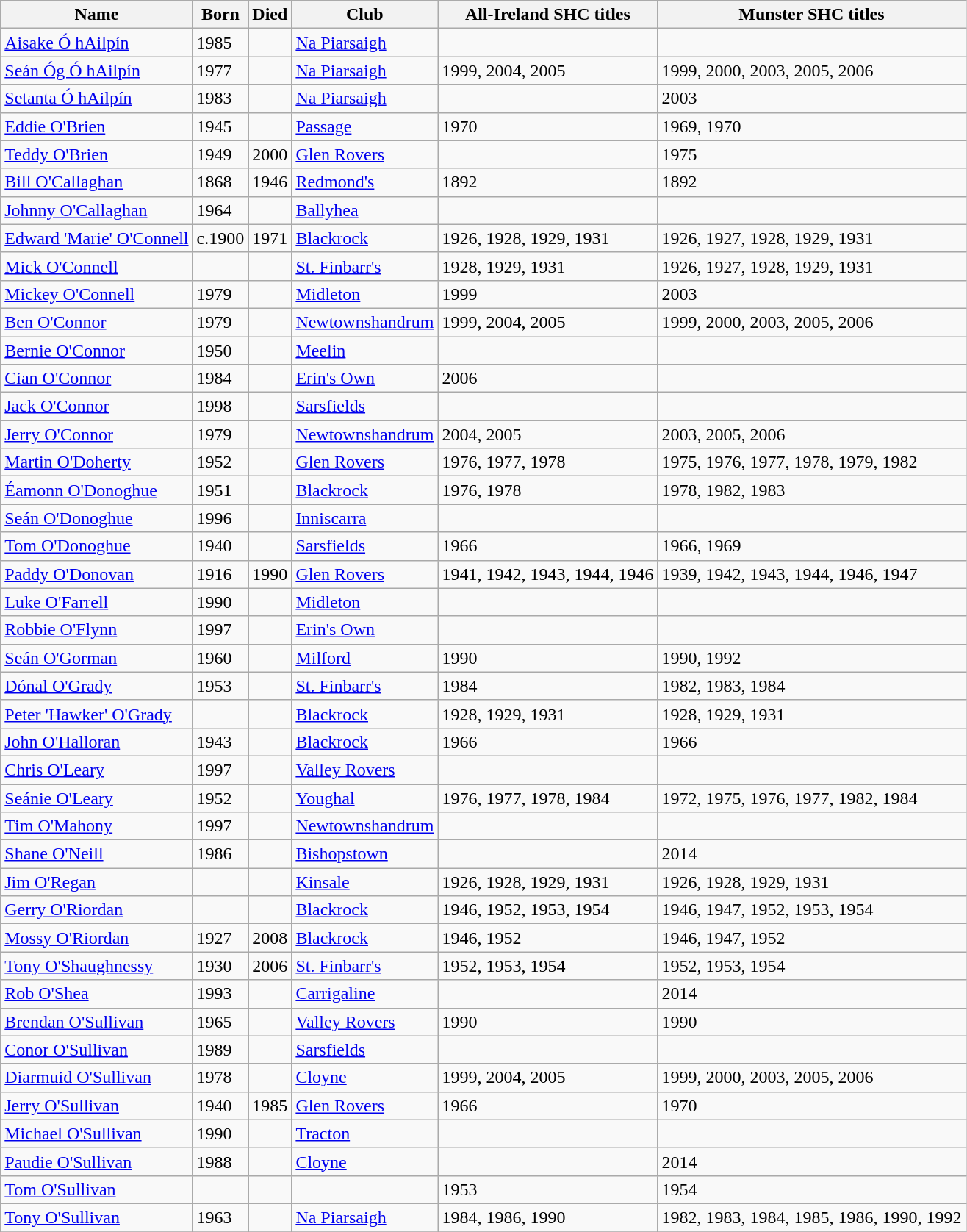<table align=top class="wikitable">
<tr>
<th>Name</th>
<th>Born</th>
<th>Died</th>
<th width=80>Club</th>
<th colspan=1>All-Ireland SHC titles</th>
<th colspan=1>Munster SHC titles</th>
</tr>
<tr>
<td><a href='#'>Aisake Ó hAilpín</a></td>
<td>1985</td>
<td></td>
<td><a href='#'>Na Piarsaigh</a></td>
<td></td>
<td></td>
</tr>
<tr>
<td><a href='#'>Seán Óg Ó hAilpín</a></td>
<td>1977</td>
<td></td>
<td><a href='#'>Na Piarsaigh</a></td>
<td>1999, 2004, 2005</td>
<td>1999, 2000, 2003, 2005, 2006</td>
</tr>
<tr>
<td><a href='#'>Setanta Ó hAilpín</a></td>
<td>1983</td>
<td></td>
<td><a href='#'>Na Piarsaigh</a></td>
<td></td>
<td>2003</td>
</tr>
<tr>
<td><a href='#'>Eddie O'Brien</a></td>
<td>1945</td>
<td></td>
<td><a href='#'>Passage</a></td>
<td>1970</td>
<td>1969, 1970</td>
</tr>
<tr>
<td><a href='#'>Teddy O'Brien</a></td>
<td>1949</td>
<td>2000</td>
<td><a href='#'>Glen Rovers</a></td>
<td></td>
<td>1975</td>
</tr>
<tr>
<td><a href='#'>Bill O'Callaghan</a></td>
<td>1868</td>
<td>1946</td>
<td><a href='#'>Redmond's</a></td>
<td>1892</td>
<td>1892</td>
</tr>
<tr>
<td><a href='#'>Johnny O'Callaghan</a></td>
<td>1964</td>
<td></td>
<td><a href='#'>Ballyhea</a></td>
<td></td>
<td></td>
</tr>
<tr>
<td><a href='#'>Edward 'Marie' O'Connell</a></td>
<td>c.1900</td>
<td>1971</td>
<td><a href='#'>Blackrock</a></td>
<td>1926, 1928, 1929, 1931</td>
<td>1926, 1927, 1928, 1929, 1931</td>
</tr>
<tr>
<td><a href='#'>Mick O'Connell</a></td>
<td></td>
<td></td>
<td><a href='#'>St. Finbarr's</a></td>
<td>1928, 1929, 1931</td>
<td>1926, 1927, 1928, 1929, 1931</td>
</tr>
<tr>
<td><a href='#'>Mickey O'Connell</a></td>
<td>1979</td>
<td></td>
<td><a href='#'>Midleton</a></td>
<td>1999</td>
<td>2003</td>
</tr>
<tr>
<td><a href='#'>Ben O'Connor</a></td>
<td>1979</td>
<td></td>
<td><a href='#'>Newtownshandrum</a></td>
<td>1999, 2004, 2005</td>
<td>1999, 2000, 2003, 2005, 2006</td>
</tr>
<tr>
<td><a href='#'>Bernie O'Connor</a></td>
<td>1950</td>
<td></td>
<td><a href='#'>Meelin</a></td>
<td></td>
<td></td>
</tr>
<tr>
<td><a href='#'>Cian O'Connor</a></td>
<td>1984</td>
<td></td>
<td><a href='#'>Erin's Own</a></td>
<td>2006</td>
</tr>
<tr>
<td><a href='#'>Jack O'Connor</a></td>
<td>1998</td>
<td></td>
<td><a href='#'>Sarsfields</a></td>
<td></td>
<td></td>
</tr>
<tr>
<td><a href='#'>Jerry O'Connor</a></td>
<td>1979</td>
<td></td>
<td><a href='#'>Newtownshandrum</a></td>
<td>2004, 2005</td>
<td>2003, 2005, 2006</td>
</tr>
<tr>
<td><a href='#'>Martin O'Doherty</a></td>
<td>1952</td>
<td></td>
<td><a href='#'>Glen Rovers</a></td>
<td>1976, 1977, 1978</td>
<td>1975, 1976, 1977, 1978, 1979, 1982</td>
</tr>
<tr>
<td><a href='#'>Éamonn O'Donoghue</a></td>
<td>1951</td>
<td></td>
<td><a href='#'>Blackrock</a></td>
<td>1976, 1978</td>
<td>1978, 1982, 1983</td>
</tr>
<tr>
<td><a href='#'>Seán O'Donoghue</a></td>
<td>1996</td>
<td></td>
<td><a href='#'>Inniscarra</a></td>
<td></td>
<td></td>
</tr>
<tr>
<td><a href='#'>Tom O'Donoghue</a></td>
<td>1940</td>
<td></td>
<td><a href='#'>Sarsfields</a></td>
<td>1966</td>
<td>1966, 1969</td>
</tr>
<tr>
<td><a href='#'>Paddy O'Donovan</a></td>
<td>1916</td>
<td>1990</td>
<td><a href='#'>Glen Rovers</a></td>
<td>1941, 1942, 1943, 1944, 1946</td>
<td>1939, 1942, 1943, 1944, 1946, 1947</td>
</tr>
<tr>
<td><a href='#'>Luke O'Farrell</a></td>
<td>1990</td>
<td></td>
<td><a href='#'>Midleton</a></td>
<td></td>
<td></td>
</tr>
<tr>
<td><a href='#'>Robbie O'Flynn</a></td>
<td>1997</td>
<td></td>
<td><a href='#'>Erin's Own</a></td>
<td></td>
<td></td>
</tr>
<tr>
<td><a href='#'>Seán O'Gorman</a></td>
<td>1960</td>
<td></td>
<td><a href='#'>Milford</a></td>
<td>1990</td>
<td>1990, 1992</td>
</tr>
<tr>
<td><a href='#'>Dónal O'Grady</a></td>
<td>1953</td>
<td></td>
<td><a href='#'>St. Finbarr's</a></td>
<td>1984</td>
<td>1982, 1983, 1984</td>
</tr>
<tr>
<td><a href='#'>Peter 'Hawker' O'Grady</a></td>
<td></td>
<td></td>
<td><a href='#'>Blackrock</a></td>
<td>1928, 1929, 1931</td>
<td>1928, 1929, 1931</td>
</tr>
<tr>
<td><a href='#'>John O'Halloran</a></td>
<td>1943</td>
<td></td>
<td><a href='#'>Blackrock</a></td>
<td>1966</td>
<td>1966</td>
</tr>
<tr>
<td><a href='#'>Chris O'Leary</a></td>
<td>1997</td>
<td></td>
<td><a href='#'>Valley Rovers</a></td>
<td></td>
<td></td>
</tr>
<tr>
<td><a href='#'>Seánie O'Leary</a></td>
<td>1952</td>
<td></td>
<td><a href='#'>Youghal</a></td>
<td>1976, 1977, 1978, 1984</td>
<td>1972, 1975, 1976, 1977, 1982, 1984</td>
</tr>
<tr>
<td><a href='#'>Tim O'Mahony</a></td>
<td>1997</td>
<td></td>
<td><a href='#'>Newtownshandrum</a></td>
<td></td>
<td></td>
</tr>
<tr>
<td><a href='#'>Shane O'Neill</a></td>
<td>1986</td>
<td></td>
<td><a href='#'>Bishopstown</a></td>
<td></td>
<td>2014</td>
</tr>
<tr>
<td><a href='#'>Jim O'Regan</a></td>
<td></td>
<td></td>
<td><a href='#'>Kinsale</a></td>
<td>1926, 1928, 1929, 1931</td>
<td>1926, 1928, 1929, 1931</td>
</tr>
<tr>
<td><a href='#'>Gerry O'Riordan</a></td>
<td></td>
<td></td>
<td><a href='#'>Blackrock</a></td>
<td>1946, 1952, 1953, 1954</td>
<td>1946, 1947, 1952, 1953, 1954</td>
</tr>
<tr>
<td><a href='#'>Mossy O'Riordan</a></td>
<td>1927</td>
<td>2008</td>
<td><a href='#'>Blackrock</a></td>
<td>1946, 1952</td>
<td>1946, 1947, 1952</td>
</tr>
<tr>
<td><a href='#'>Tony O'Shaughnessy</a></td>
<td>1930</td>
<td>2006</td>
<td><a href='#'>St. Finbarr's</a></td>
<td>1952, 1953, 1954</td>
<td>1952, 1953, 1954</td>
</tr>
<tr>
<td><a href='#'>Rob O'Shea</a></td>
<td>1993</td>
<td></td>
<td><a href='#'>Carrigaline</a></td>
<td></td>
<td>2014</td>
</tr>
<tr>
<td><a href='#'>Brendan O'Sullivan</a></td>
<td>1965</td>
<td></td>
<td><a href='#'>Valley Rovers</a></td>
<td>1990</td>
<td>1990</td>
</tr>
<tr>
<td><a href='#'>Conor O'Sullivan</a></td>
<td>1989</td>
<td></td>
<td><a href='#'>Sarsfields</a></td>
<td></td>
<td></td>
</tr>
<tr>
<td><a href='#'>Diarmuid O'Sullivan</a></td>
<td>1978</td>
<td></td>
<td><a href='#'>Cloyne</a></td>
<td>1999, 2004, 2005</td>
<td>1999, 2000, 2003, 2005, 2006</td>
</tr>
<tr>
<td><a href='#'>Jerry O'Sullivan</a></td>
<td>1940</td>
<td>1985</td>
<td><a href='#'>Glen Rovers</a></td>
<td>1966</td>
<td>1970</td>
</tr>
<tr>
<td><a href='#'>Michael O'Sullivan</a></td>
<td>1990</td>
<td></td>
<td><a href='#'>Tracton</a></td>
<td></td>
<td></td>
</tr>
<tr>
<td><a href='#'>Paudie O'Sullivan</a></td>
<td>1988</td>
<td></td>
<td><a href='#'>Cloyne</a></td>
<td></td>
<td>2014</td>
</tr>
<tr>
<td><a href='#'>Tom O'Sullivan</a></td>
<td></td>
<td></td>
<td></td>
<td>1953</td>
<td>1954</td>
</tr>
<tr>
<td><a href='#'>Tony O'Sullivan</a></td>
<td>1963</td>
<td></td>
<td><a href='#'>Na Piarsaigh</a></td>
<td>1984, 1986, 1990</td>
<td>1982, 1983, 1984, 1985, 1986, 1990, 1992</td>
</tr>
<tr>
</tr>
</table>
